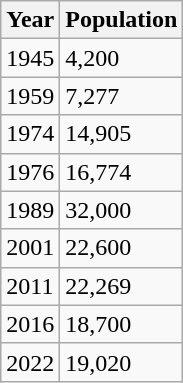<table class="wikitable">
<tr>
<th>Year</th>
<th>Population</th>
</tr>
<tr>
<td>1945</td>
<td>4,200</td>
</tr>
<tr>
<td>1959</td>
<td>7,277</td>
</tr>
<tr>
<td>1974</td>
<td>14,905</td>
</tr>
<tr>
<td>1976</td>
<td>16,774</td>
</tr>
<tr>
<td>1989</td>
<td>32,000</td>
</tr>
<tr>
<td>2001</td>
<td>22,600</td>
</tr>
<tr>
<td>2011</td>
<td>22,269</td>
</tr>
<tr>
<td>2016</td>
<td>18,700</td>
</tr>
<tr>
<td>2022</td>
<td>19,020</td>
</tr>
</table>
